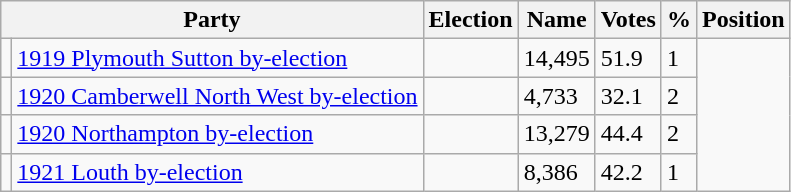<table class="wikitable sortable">
<tr>
<th colspan=2>Party</th>
<th>Election</th>
<th>Name</th>
<th>Votes</th>
<th>%</th>
<th>Position</th>
</tr>
<tr>
<td></td>
<td><a href='#'>1919 Plymouth Sutton by-election</a></td>
<td></td>
<td>14,495</td>
<td>51.9</td>
<td>1</td>
</tr>
<tr>
<td></td>
<td><a href='#'>1920 Camberwell North West by-election</a></td>
<td></td>
<td>4,733</td>
<td>32.1</td>
<td>2</td>
</tr>
<tr>
<td></td>
<td><a href='#'>1920 Northampton by-election</a></td>
<td></td>
<td>13,279</td>
<td>44.4</td>
<td>2</td>
</tr>
<tr>
<td></td>
<td><a href='#'>1921 Louth by-election</a></td>
<td></td>
<td>8,386</td>
<td>42.2</td>
<td>1</td>
</tr>
</table>
